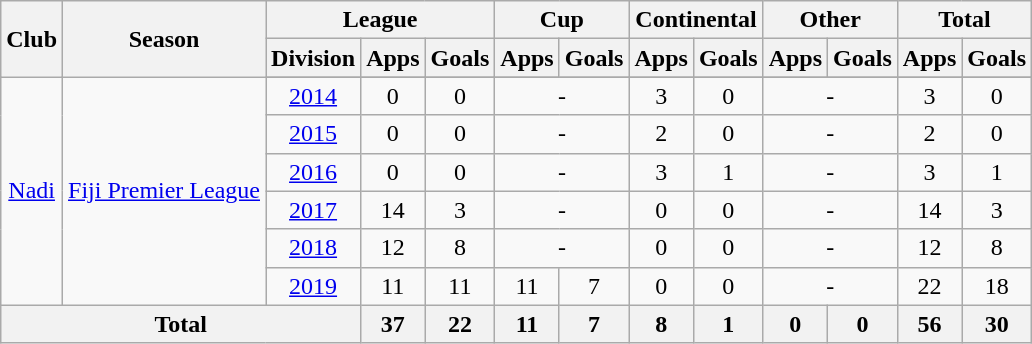<table class="wikitable" style="text-align: center;">
<tr>
<th rowspan="2">Club</th>
<th rowspan="2">Season</th>
<th colspan="3">League</th>
<th colspan="2">Cup</th>
<th colspan="2">Continental</th>
<th colspan="2">Other</th>
<th colspan="2">Total</th>
</tr>
<tr>
<th>Division</th>
<th>Apps</th>
<th>Goals</th>
<th>Apps</th>
<th>Goals</th>
<th>Apps</th>
<th>Goals</th>
<th>Apps</th>
<th>Goals</th>
<th>Apps</th>
<th>Goals</th>
</tr>
<tr>
<td rowspan="7"><a href='#'>Nadi</a></td>
<td rowspan="7"><a href='#'>Fiji Premier League</a></td>
</tr>
<tr>
<td><a href='#'>2014</a></td>
<td>0</td>
<td>0</td>
<td colspan="2">-</td>
<td>3</td>
<td>0</td>
<td colspan="2">-</td>
<td>3</td>
<td>0</td>
</tr>
<tr>
<td><a href='#'>2015</a></td>
<td>0</td>
<td>0</td>
<td colspan="2">-</td>
<td>2</td>
<td>0</td>
<td colspan="2">-</td>
<td>2</td>
<td>0</td>
</tr>
<tr>
<td><a href='#'>2016</a></td>
<td>0</td>
<td>0</td>
<td colspan="2">-</td>
<td>3</td>
<td>1</td>
<td colspan="2">-</td>
<td>3</td>
<td>1</td>
</tr>
<tr>
<td><a href='#'>2017</a></td>
<td>14</td>
<td>3</td>
<td colspan="2">-</td>
<td>0</td>
<td>0</td>
<td colspan="2">-</td>
<td>14</td>
<td>3</td>
</tr>
<tr>
<td><a href='#'>2018</a></td>
<td>12</td>
<td>8</td>
<td colspan="2">-</td>
<td>0</td>
<td>0</td>
<td colspan="2">-</td>
<td>12</td>
<td>8</td>
</tr>
<tr>
<td><a href='#'>2019</a></td>
<td>11</td>
<td>11</td>
<td>11</td>
<td>7</td>
<td>0</td>
<td>0</td>
<td colspan="2">-</td>
<td>22</td>
<td>18</td>
</tr>
<tr>
<th colspan="3">Total</th>
<th>37</th>
<th>22</th>
<th>11</th>
<th>7</th>
<th>8</th>
<th>1</th>
<th>0</th>
<th>0</th>
<th>56</th>
<th>30</th>
</tr>
</table>
